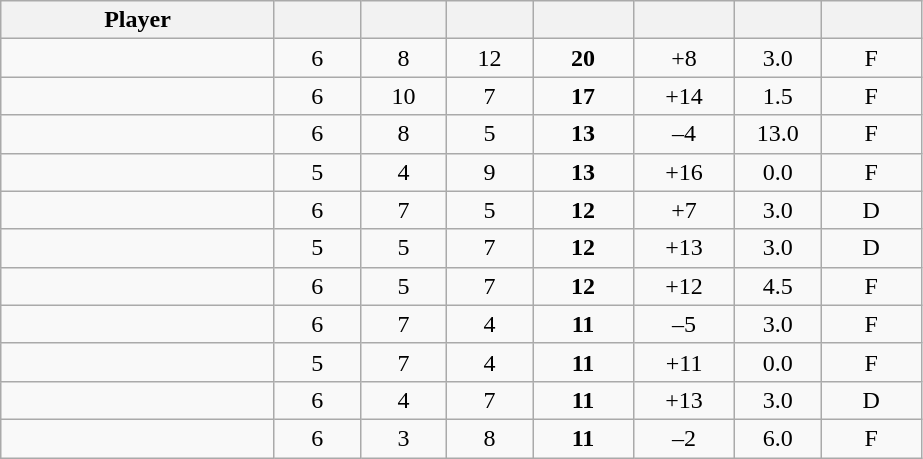<table class="wikitable sortable" style="text-align:center;">
<tr>
<th width="175px">Player</th>
<th width="50px"></th>
<th width="50px"></th>
<th width="50px"></th>
<th width="60px"></th>
<th width="60px"></th>
<th width="50px"></th>
<th width="60px"></th>
</tr>
<tr>
<td align="left"> </td>
<td>6</td>
<td>8</td>
<td>12</td>
<td><strong>20</strong></td>
<td>+8</td>
<td>3.0</td>
<td>F</td>
</tr>
<tr>
<td align="left"> </td>
<td>6</td>
<td>10</td>
<td>7</td>
<td><strong>17</strong></td>
<td>+14</td>
<td>1.5</td>
<td>F</td>
</tr>
<tr>
<td align="left"> </td>
<td>6</td>
<td>8</td>
<td>5</td>
<td><strong>13</strong></td>
<td>–4</td>
<td>13.0</td>
<td>F</td>
</tr>
<tr>
<td align="left"> </td>
<td>5</td>
<td>4</td>
<td>9</td>
<td><strong>13</strong></td>
<td>+16</td>
<td>0.0</td>
<td>F</td>
</tr>
<tr>
<td align="left"> </td>
<td>6</td>
<td>7</td>
<td>5</td>
<td><strong>12</strong></td>
<td>+7</td>
<td>3.0</td>
<td>D</td>
</tr>
<tr>
<td align="left"> </td>
<td>5</td>
<td>5</td>
<td>7</td>
<td><strong>12</strong></td>
<td>+13</td>
<td>3.0</td>
<td>D</td>
</tr>
<tr>
<td align="left"> </td>
<td>6</td>
<td>5</td>
<td>7</td>
<td><strong>12</strong></td>
<td>+12</td>
<td>4.5</td>
<td>F</td>
</tr>
<tr>
<td align="left"> </td>
<td>6</td>
<td>7</td>
<td>4</td>
<td><strong>11</strong></td>
<td>–5</td>
<td>3.0</td>
<td>F</td>
</tr>
<tr>
<td align="left"> </td>
<td>5</td>
<td>7</td>
<td>4</td>
<td><strong>11</strong></td>
<td>+11</td>
<td>0.0</td>
<td>F</td>
</tr>
<tr>
<td align="left"> </td>
<td>6</td>
<td>4</td>
<td>7</td>
<td><strong>11</strong></td>
<td>+13</td>
<td>3.0</td>
<td>D</td>
</tr>
<tr>
<td align="left"> </td>
<td>6</td>
<td>3</td>
<td>8</td>
<td><strong>11</strong></td>
<td>–2</td>
<td>6.0</td>
<td>F</td>
</tr>
</table>
